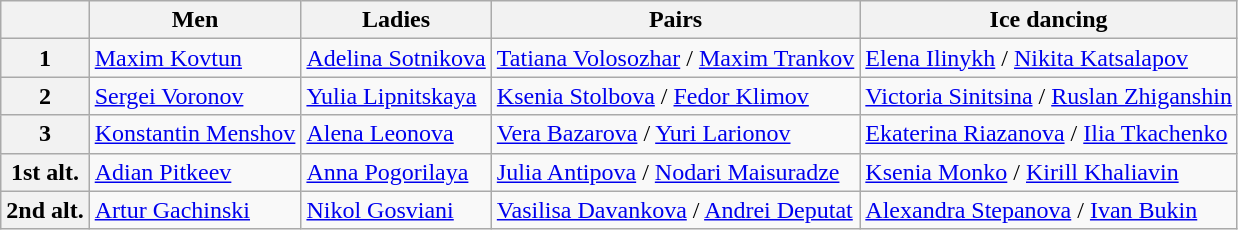<table class="wikitable">
<tr>
<th></th>
<th>Men</th>
<th>Ladies</th>
<th>Pairs</th>
<th>Ice dancing</th>
</tr>
<tr>
<th>1</th>
<td><a href='#'>Maxim Kovtun</a></td>
<td><a href='#'>Adelina Sotnikova</a></td>
<td><a href='#'>Tatiana Volosozhar</a> / <a href='#'>Maxim Trankov</a></td>
<td><a href='#'>Elena Ilinykh</a> / <a href='#'>Nikita Katsalapov</a></td>
</tr>
<tr>
<th>2</th>
<td><a href='#'>Sergei Voronov</a></td>
<td><a href='#'>Yulia Lipnitskaya</a></td>
<td><a href='#'>Ksenia Stolbova</a> / <a href='#'>Fedor Klimov</a></td>
<td><a href='#'>Victoria Sinitsina</a> / <a href='#'>Ruslan Zhiganshin</a></td>
</tr>
<tr>
<th>3</th>
<td><a href='#'>Konstantin Menshov</a></td>
<td><a href='#'>Alena Leonova</a></td>
<td><a href='#'>Vera Bazarova</a> / <a href='#'>Yuri Larionov</a></td>
<td><a href='#'>Ekaterina Riazanova</a> / <a href='#'>Ilia Tkachenko</a></td>
</tr>
<tr>
<th>1st alt.</th>
<td><a href='#'>Adian Pitkeev</a></td>
<td><a href='#'>Anna Pogorilaya</a></td>
<td><a href='#'>Julia Antipova</a> / <a href='#'>Nodari Maisuradze</a></td>
<td><a href='#'>Ksenia Monko</a> / <a href='#'>Kirill Khaliavin</a></td>
</tr>
<tr>
<th>2nd alt.</th>
<td><a href='#'>Artur Gachinski</a></td>
<td><a href='#'>Nikol Gosviani</a></td>
<td><a href='#'>Vasilisa Davankova</a> / <a href='#'>Andrei Deputat</a></td>
<td><a href='#'>Alexandra Stepanova</a> / <a href='#'>Ivan Bukin</a></td>
</tr>
</table>
